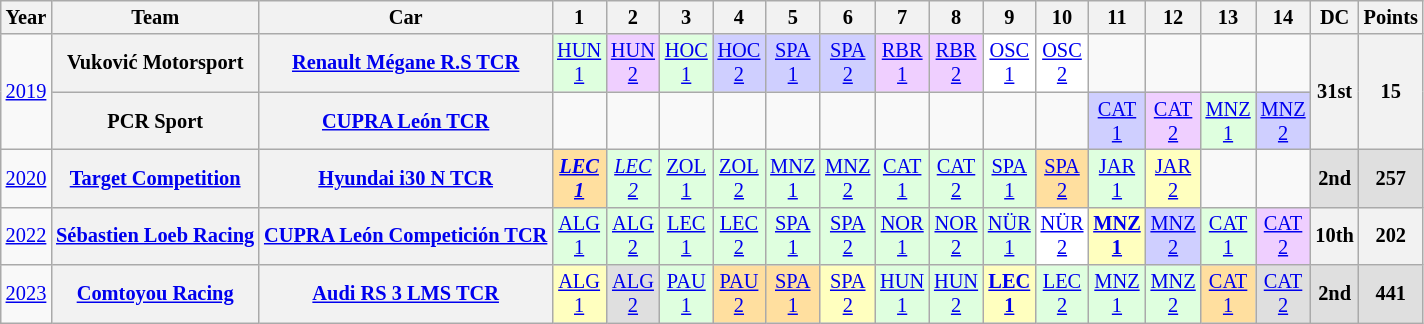<table class="wikitable" style="text-align:center; font-size:85%">
<tr>
<th>Year</th>
<th>Team</th>
<th>Car</th>
<th>1</th>
<th>2</th>
<th>3</th>
<th>4</th>
<th>5</th>
<th>6</th>
<th>7</th>
<th>8</th>
<th>9</th>
<th>10</th>
<th>11</th>
<th>12</th>
<th>13</th>
<th>14</th>
<th>DC</th>
<th>Points</th>
</tr>
<tr>
<td rowspan=2><a href='#'>2019</a></td>
<th>Vuković Motorsport</th>
<th><a href='#'>Renault Mégane R.S TCR</a></th>
<td style="background:#DFFFDF;"><a href='#'>HUN<br>1</a><br></td>
<td style="background:#EFCFFF;"><a href='#'>HUN<br>2</a><br></td>
<td style="background:#DFFFDF;"><a href='#'>HOC<br>1</a><br></td>
<td style="background:#CFCFFF;"><a href='#'>HOC<br>2</a><br></td>
<td style="background:#CFCFFF;"><a href='#'>SPA<br>1</a><br></td>
<td style="background:#CFCFFF;"><a href='#'>SPA<br>2</a><br></td>
<td style="background:#EFCFFF;"><a href='#'>RBR<br>1</a><br></td>
<td style="background:#EFCFFF;"><a href='#'>RBR<br>2</a><br></td>
<td style="background:#FFFFFF;"><a href='#'>OSC<br>1</a><br></td>
<td style="background:#FFFFFF;"><a href='#'>OSC<br>2</a><br></td>
<td></td>
<td></td>
<td></td>
<td></td>
<th rowspan=2>31st</th>
<th rowspan=2>15</th>
</tr>
<tr>
<th>PCR Sport</th>
<th><a href='#'>CUPRA León TCR</a></th>
<td></td>
<td></td>
<td></td>
<td></td>
<td></td>
<td></td>
<td></td>
<td></td>
<td></td>
<td></td>
<td style="background:#CFCFFF;"><a href='#'>CAT<br>1</a><br></td>
<td style="background:#EFCFFF;"><a href='#'>CAT<br>2</a><br></td>
<td style="background:#DFFFDF;"><a href='#'>MNZ<br>1</a><br></td>
<td style="background:#CFCFFF;"><a href='#'>MNZ<br>2</a><br></td>
</tr>
<tr>
<td><a href='#'>2020</a></td>
<th><a href='#'>Target Competition</a></th>
<th><a href='#'>Hyundai i30 N TCR</a></th>
<td style="background:#FFDF9F;"><strong><em><a href='#'>LEC<br>1</a></em></strong><br></td>
<td style="background:#DFFFDF;"><em><a href='#'>LEC<br>2</a></em><br></td>
<td style="background:#DFFFDF;"><a href='#'>ZOL<br>1</a><br></td>
<td style="background:#DFFFDF;"><a href='#'>ZOL<br>2</a><br></td>
<td style="background:#DFFFDF;"><a href='#'>MNZ<br>1</a><br></td>
<td style="background:#DFFFDF;"><a href='#'>MNZ<br>2</a><br></td>
<td style="background:#DFFFDF;"><a href='#'>CAT<br>1</a><br></td>
<td style="background:#DFFFDF;"><a href='#'>CAT<br>2</a><br></td>
<td style="background:#DFFFDF;"><a href='#'>SPA<br>1</a><br></td>
<td style="background:#FFDF9F;"><a href='#'>SPA<br>2</a><br></td>
<td style="background:#DFFFDF;"><a href='#'>JAR<br>1</a><br></td>
<td style="background:#FFFFBF;"><a href='#'>JAR<br>2</a><br></td>
<td></td>
<td></td>
<th style="background:#DFDFDF;">2nd</th>
<th style="background:#DFDFDF;">257</th>
</tr>
<tr>
<td><a href='#'>2022</a></td>
<th><a href='#'>Sébastien Loeb Racing</a></th>
<th><a href='#'>CUPRA León Competición TCR</a></th>
<td style="background:#DFFFDF;"><a href='#'>ALG<br>1</a><br></td>
<td style="background:#DFFFDF;"><a href='#'>ALG<br>2</a><br></td>
<td style="background:#DFFFDF;"><a href='#'>LEC<br>1</a><br></td>
<td style="background:#DFFFDF;"><a href='#'>LEC<br>2</a><br></td>
<td style="background:#DFFFDF;"><a href='#'>SPA<br>1</a><br></td>
<td style="background:#DFFFDF;"><a href='#'>SPA<br>2</a><br></td>
<td style="background:#DFFFDF;"><a href='#'>NOR<br>1</a><br></td>
<td style="background:#DFFFDF;"><a href='#'>NOR<br>2</a><br></td>
<td style="background:#DFFFDF;"><a href='#'>NÜR<br>1</a><br></td>
<td style="background:#FFFFFF;"><a href='#'>NÜR<br>2</a><br></td>
<td style="background:#FFFFBF;"><strong><a href='#'>MNZ<br>1</a></strong><br></td>
<td style="background:#CFCFFF;"><a href='#'>MNZ<br>2</a><br></td>
<td style="background:#DFFFDF;"><a href='#'>CAT<br>1</a><br></td>
<td style="background:#EFCFFF;"><a href='#'>CAT<br>2</a><br></td>
<th>10th</th>
<th>202</th>
</tr>
<tr>
<td><a href='#'>2023</a></td>
<th><a href='#'>Comtoyou Racing</a></th>
<th><a href='#'>Audi RS 3 LMS TCR</a></th>
<td style="background:#FFFFBF;"><a href='#'>ALG<br>1</a><br></td>
<td style="background:#DFDFDF;"><a href='#'>ALG<br>2</a><br></td>
<td style="background:#DFFFDF;"><a href='#'>PAU<br>1</a><br></td>
<td style="background:#FFDF9F;"><a href='#'>PAU<br>2</a><br></td>
<td style="background:#FFDF9F;"><a href='#'>SPA<br>1</a><br></td>
<td style="background:#FFFFBF;"><a href='#'>SPA<br>2</a><br></td>
<td style="background:#DFFFDF;"><a href='#'>HUN<br>1</a><br></td>
<td style="background:#DFFFDF;"><a href='#'>HUN<br>2</a><br></td>
<td style="background:#FFFFBF;"><strong><a href='#'>LEC<br>1</a></strong><br></td>
<td style="background:#DFFFDF;"><a href='#'>LEC<br>2</a><br></td>
<td style="background:#DFFFDF;"><a href='#'>MNZ<br>1</a><br></td>
<td style="background:#DFFFDF;"><a href='#'>MNZ<br>2</a><br></td>
<td style="background:#FFDF9F;"><a href='#'>CAT<br>1</a><br></td>
<td style="background:#DFDFDF;"><a href='#'>CAT<br>2</a><br></td>
<th style="background:#DFDFDF;">2nd</th>
<th style="background:#DFDFDF;">441</th>
</tr>
</table>
